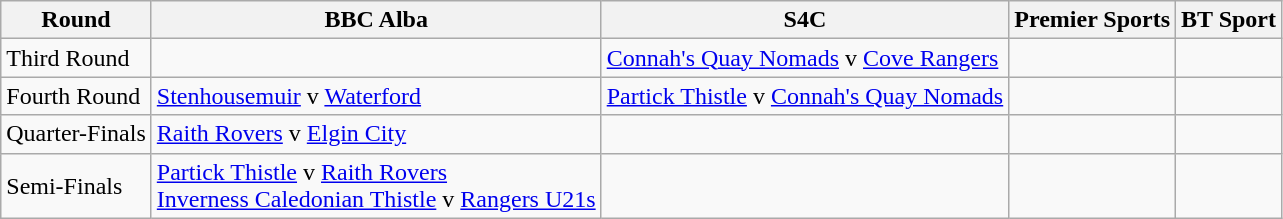<table class="wikitable">
<tr>
<th>Round</th>
<th>BBC Alba</th>
<th>S4C</th>
<th>Premier Sports</th>
<th>BT Sport</th>
</tr>
<tr>
<td>Third Round</td>
<td></td>
<td><a href='#'>Connah's Quay Nomads</a> v <a href='#'>Cove Rangers</a></td>
<td></td>
<td></td>
</tr>
<tr>
<td>Fourth Round</td>
<td><a href='#'>Stenhousemuir</a> v <a href='#'>Waterford</a></td>
<td><a href='#'>Partick Thistle</a> v <a href='#'>Connah's Quay Nomads</a></td>
<td></td>
<td></td>
</tr>
<tr>
<td>Quarter-Finals</td>
<td><a href='#'>Raith Rovers</a> v <a href='#'>Elgin City</a></td>
<td></td>
<td></td>
<td></td>
</tr>
<tr>
<td>Semi-Finals</td>
<td><a href='#'>Partick Thistle</a> v <a href='#'>Raith Rovers</a><br><a href='#'>Inverness Caledonian Thistle</a> v <a href='#'>Rangers U21s</a></td>
<td></td>
<td></td>
<td></td>
</tr>
</table>
